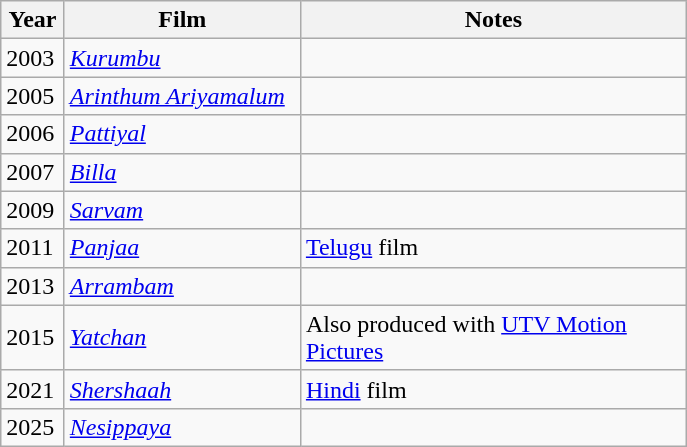<table class="wikitable sortable">
<tr>
<th rowspan="2" style="width:35px;">Year</th>
<th rowspan="2" style="width:150px;">Film</th>
<th rowspan="2" style="text-align:center; width:250px;" class="unsortable">Notes</th>
</tr>
<tr>
</tr>
<tr>
<td>2003</td>
<td><em><a href='#'>Kurumbu</a></em></td>
<td></td>
</tr>
<tr>
<td>2005</td>
<td><em><a href='#'>Arinthum Ariyamalum</a></em></td>
<td></td>
</tr>
<tr>
<td>2006</td>
<td><em><a href='#'>Pattiyal</a></em></td>
<td></td>
</tr>
<tr>
<td>2007</td>
<td><em><a href='#'>Billa</a></em></td>
<td></td>
</tr>
<tr>
<td>2009</td>
<td><em><a href='#'>Sarvam</a></em></td>
<td></td>
</tr>
<tr>
<td>2011</td>
<td><em><a href='#'>Panjaa</a></em></td>
<td><a href='#'>Telugu</a> film</td>
</tr>
<tr>
<td>2013</td>
<td><em><a href='#'>Arrambam</a></em></td>
<td></td>
</tr>
<tr>
<td>2015</td>
<td><em><a href='#'>Yatchan</a></em></td>
<td>Also produced with <a href='#'>UTV Motion Pictures</a></td>
</tr>
<tr>
<td>2021</td>
<td><em><a href='#'>Shershaah</a></em></td>
<td><a href='#'>Hindi</a> film</td>
</tr>
<tr>
<td>2025</td>
<td><em><a href='#'>Nesippaya</a></em></td>
<td></td>
</tr>
</table>
